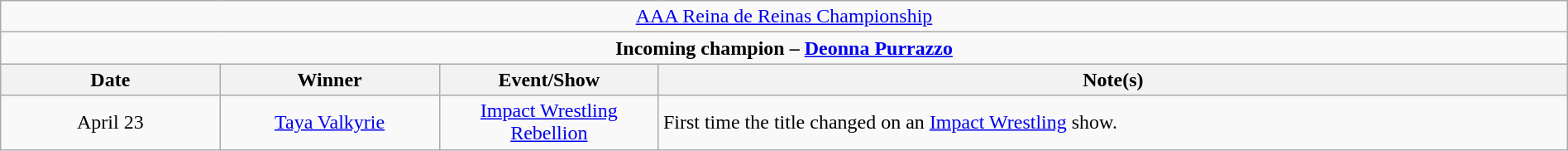<table class="wikitable" style="text-align:center; width:100%;">
<tr>
<td colspan="4" style="text-align: center;"><a href='#'>AAA Reina de Reinas Championship</a></td>
</tr>
<tr>
<td colspan="4" style="text-align: center;"><strong>Incoming champion – <a href='#'>Deonna Purrazzo</a></strong></td>
</tr>
<tr>
<th width=14%>Date</th>
<th width=14%>Winner</th>
<th width=14%>Event/Show</th>
<th width=58%>Note(s)</th>
</tr>
<tr>
<td>April 23</td>
<td><a href='#'>Taya Valkyrie</a></td>
<td><a href='#'>Impact Wrestling Rebellion</a></td>
<td align=left>First time the title changed on an <a href='#'>Impact Wrestling</a> show.</td>
</tr>
</table>
